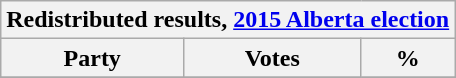<table class="wikitable">
<tr>
<th colspan="5" align=center>Redistributed results, <a href='#'>2015 Alberta election</a></th>
</tr>
<tr>
<th colspan=2>Party</th>
<th>Votes</th>
<th>%</th>
</tr>
<tr>
</tr>
</table>
